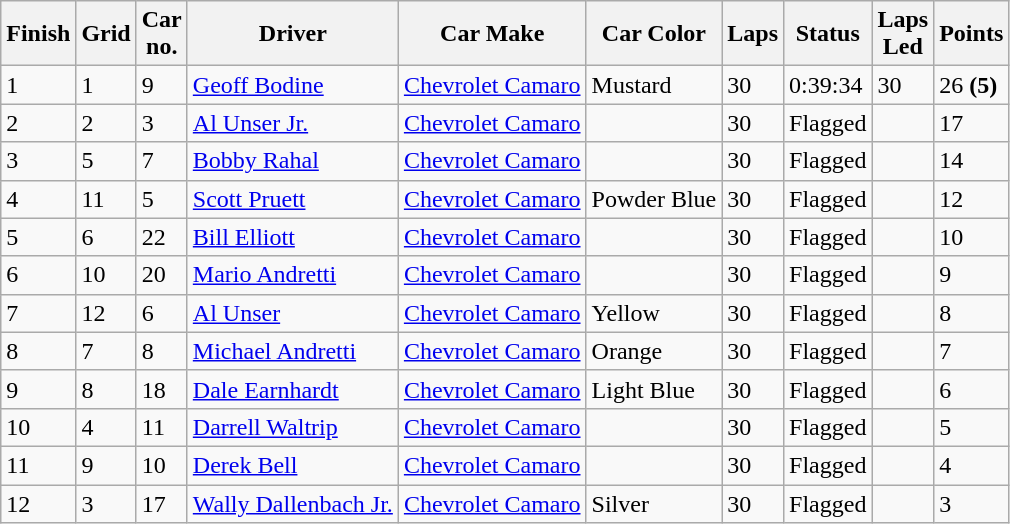<table class="wikitable">
<tr>
<th>Finish</th>
<th>Grid</th>
<th>Car<br>no.</th>
<th>Driver</th>
<th>Car Make</th>
<th>Car Color</th>
<th>Laps</th>
<th>Status</th>
<th>Laps<br>Led</th>
<th>Points</th>
</tr>
<tr>
<td>1</td>
<td>1</td>
<td>9</td>
<td> <a href='#'>Geoff Bodine</a></td>
<td><a href='#'>Chevrolet Camaro</a></td>
<td><div> Mustard</div></td>
<td>30</td>
<td>0:39:34</td>
<td>30</td>
<td>26 <strong>(5)</strong></td>
</tr>
<tr>
<td>2</td>
<td>2</td>
<td>3</td>
<td> <a href='#'>Al Unser Jr.</a></td>
<td><a href='#'>Chevrolet Camaro</a></td>
<td><div></div></td>
<td>30</td>
<td>Flagged</td>
<td></td>
<td>17</td>
</tr>
<tr>
<td>3</td>
<td>5</td>
<td>7</td>
<td> <a href='#'>Bobby Rahal</a></td>
<td><a href='#'>Chevrolet Camaro</a></td>
<td><div></div></td>
<td>30</td>
<td>Flagged</td>
<td></td>
<td>14</td>
</tr>
<tr>
<td>4</td>
<td>11</td>
<td>5</td>
<td> <a href='#'>Scott Pruett</a></td>
<td><a href='#'>Chevrolet Camaro</a></td>
<td><div> Powder Blue</div></td>
<td>30</td>
<td>Flagged</td>
<td></td>
<td>12</td>
</tr>
<tr>
<td>5</td>
<td>6</td>
<td>22</td>
<td> <a href='#'>Bill Elliott</a></td>
<td><a href='#'>Chevrolet Camaro</a></td>
<td><div></div></td>
<td>30</td>
<td>Flagged</td>
<td></td>
<td>10</td>
</tr>
<tr>
<td>6</td>
<td>10</td>
<td>20</td>
<td> <a href='#'>Mario Andretti</a></td>
<td><a href='#'>Chevrolet Camaro</a></td>
<td><div></div></td>
<td>30</td>
<td>Flagged</td>
<td></td>
<td>9</td>
</tr>
<tr>
<td>7</td>
<td>12</td>
<td>6</td>
<td> <a href='#'>Al Unser</a></td>
<td><a href='#'>Chevrolet Camaro</a></td>
<td><div> Yellow</div></td>
<td>30</td>
<td>Flagged</td>
<td></td>
<td>8</td>
</tr>
<tr>
<td>8</td>
<td>7</td>
<td>8</td>
<td> <a href='#'>Michael Andretti</a></td>
<td><a href='#'>Chevrolet Camaro</a></td>
<td><div> Orange</div></td>
<td>30</td>
<td>Flagged</td>
<td></td>
<td>7</td>
</tr>
<tr>
<td>9</td>
<td>8</td>
<td>18</td>
<td> <a href='#'>Dale Earnhardt</a></td>
<td><a href='#'>Chevrolet Camaro</a></td>
<td><div> Light Blue</div></td>
<td>30</td>
<td>Flagged</td>
<td></td>
<td>6</td>
</tr>
<tr>
<td>10</td>
<td>4</td>
<td>11</td>
<td> <a href='#'>Darrell Waltrip</a></td>
<td><a href='#'>Chevrolet Camaro</a></td>
<td><div></div></td>
<td>30</td>
<td>Flagged</td>
<td></td>
<td>5</td>
</tr>
<tr>
<td>11</td>
<td>9</td>
<td>10</td>
<td> <a href='#'>Derek Bell</a></td>
<td><a href='#'>Chevrolet Camaro</a></td>
<td><div></div></td>
<td>30</td>
<td>Flagged</td>
<td></td>
<td>4</td>
</tr>
<tr>
<td>12</td>
<td>3</td>
<td>17</td>
<td> <a href='#'>Wally Dallenbach Jr.</a></td>
<td><a href='#'>Chevrolet Camaro</a></td>
<td><div> Silver</div></td>
<td>30</td>
<td>Flagged</td>
<td></td>
<td>3</td>
</tr>
</table>
